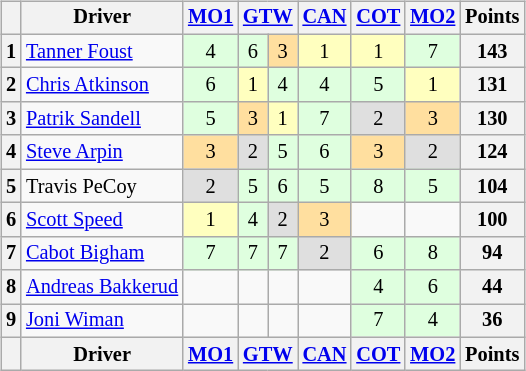<table>
<tr>
<td valign=top><br><table class="wikitable" style="font-size:85%; text-align:center;">
<tr>
<th></th>
<th>Driver</th>
<th><a href='#'>MO1</a><br></th>
<th colspan=2><a href='#'>GTW</a><br></th>
<th><a href='#'>CAN</a><br></th>
<th><a href='#'>COT</a><br></th>
<th><a href='#'>MO2</a><br></th>
<th>Points</th>
</tr>
<tr>
<th>1</th>
<td align=left> <a href='#'>Tanner Foust</a></td>
<td style="background:#dfffdf;">4</td>
<td style="background:#dfffdf;">6</td>
<td style="background:#ffdf9f;">3</td>
<td style="background:#ffffbf;">1</td>
<td style="background:#ffffbf;">1</td>
<td style="background:#dfffdf;">7</td>
<th>143</th>
</tr>
<tr>
<th>2</th>
<td align="left"> <a href='#'>Chris Atkinson</a></td>
<td style="background:#dfffdf;">6</td>
<td style="background:#ffffbf;">1</td>
<td style="background:#dfffdf;">4</td>
<td style="background:#dfffdf;">4</td>
<td style="background:#dfffdf;">5</td>
<td style="background:#ffffbf;">1</td>
<th>131</th>
</tr>
<tr>
<th>3</th>
<td align="left"> <a href='#'>Patrik Sandell</a></td>
<td style="background:#dfffdf;">5</td>
<td style="background:#ffdf9f;">3</td>
<td style="background:#ffffbf;">1</td>
<td style="background:#dfffdf;">7</td>
<td style="background:#dfdfdf;">2</td>
<td style="background:#ffdf9f;">3</td>
<th>130</th>
</tr>
<tr>
<th>4</th>
<td align=left> <a href='#'>Steve Arpin</a></td>
<td style="background:#ffdf9f;">3</td>
<td style="background:#dfdfdf;">2</td>
<td style="background:#dfffdf;">5</td>
<td style="background:#dfffdf;">6</td>
<td style="background:#ffdf9f;">3</td>
<td style="background:#dfdfdf;">2</td>
<th>124</th>
</tr>
<tr>
<th>5</th>
<td align="left"> Travis PeCoy</td>
<td style="background:#dfdfdf;">2</td>
<td style="background:#dfffdf;">5</td>
<td style="background:#dfffdf;">6</td>
<td style="background:#dfffdf;">5</td>
<td style="background:#dfffdf;">8</td>
<td style="background:#dfffdf;">5</td>
<th>104</th>
</tr>
<tr>
<th>6</th>
<td align="left"> <a href='#'>Scott Speed</a></td>
<td style="background:#ffffbf;">1</td>
<td style="background:#dfffdf;">4</td>
<td style="background:#dfdfdf;">2</td>
<td style="background:#ffdf9f;">3</td>
<td></td>
<td></td>
<th>100</th>
</tr>
<tr>
<th>7</th>
<td align=left> <a href='#'>Cabot Bigham</a></td>
<td style="background:#dfffdf;">7</td>
<td style="background:#dfffdf;">7</td>
<td style="background:#dfffdf;">7</td>
<td style="background:#dfdfdf;">2</td>
<td style="background:#dfffdf;">6</td>
<td style="background:#dfffdf;">8</td>
<th>94</th>
</tr>
<tr>
<th>8</th>
<td align=left> <a href='#'>Andreas Bakkerud</a></td>
<td></td>
<td></td>
<td></td>
<td></td>
<td style="background:#dfffdf;">4</td>
<td style="background:#dfffdf;">6</td>
<th>44</th>
</tr>
<tr>
<th>9</th>
<td align=left> <a href='#'>Joni Wiman</a></td>
<td></td>
<td></td>
<td></td>
<td></td>
<td style="background:#dfffdf;">7</td>
<td style="background:#dfffdf;">4</td>
<th>36</th>
</tr>
<tr>
<th></th>
<th>Driver</th>
<th><a href='#'>MO1</a><br></th>
<th colspan=2><a href='#'>GTW</a><br></th>
<th><a href='#'>CAN</a><br></th>
<th><a href='#'>COT</a><br></th>
<th><a href='#'>MO2</a><br></th>
<th>Points</th>
</tr>
</table>
</td>
<td valign=top><br></td>
</tr>
</table>
